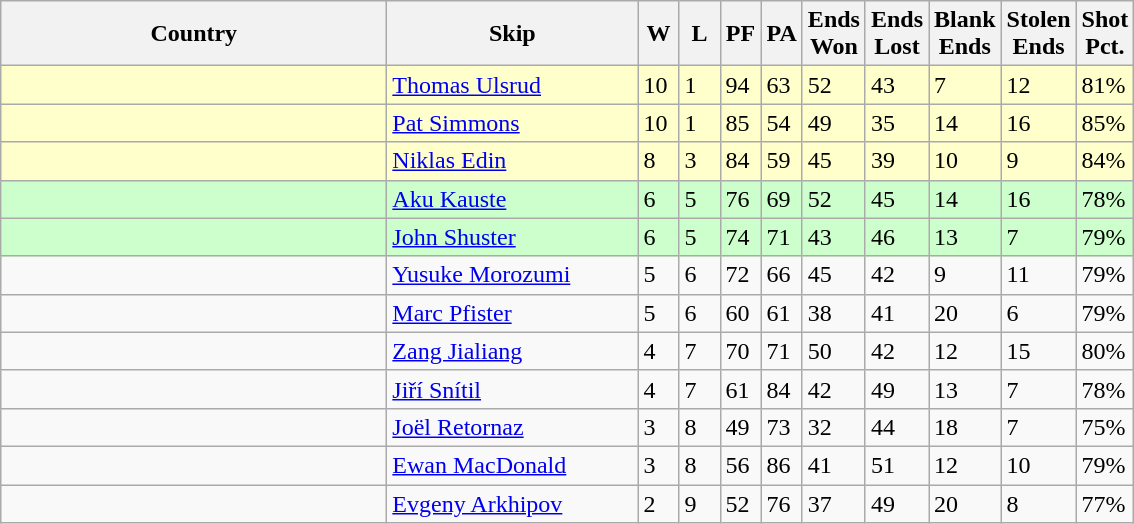<table class=wikitable>
<tr>
<th width=250>Country</th>
<th width=160>Skip</th>
<th width=20>W</th>
<th width=20>L</th>
<th width=20>PF</th>
<th width=20>PA</th>
<th width=20>Ends <br> Won</th>
<th width=20>Ends <br> Lost</th>
<th width=20>Blank <br> Ends</th>
<th width=20>Stolen <br> Ends</th>
<th width=20>Shot <br> Pct.</th>
</tr>
<tr bgcolor=#ffffcc>
<td></td>
<td><a href='#'>Thomas Ulsrud</a></td>
<td>10</td>
<td>1</td>
<td>94</td>
<td>63</td>
<td>52</td>
<td>43</td>
<td>7</td>
<td>12</td>
<td>81%</td>
</tr>
<tr bgcolor=#ffffcc>
<td></td>
<td><a href='#'>Pat Simmons</a></td>
<td>10</td>
<td>1</td>
<td>85</td>
<td>54</td>
<td>49</td>
<td>35</td>
<td>14</td>
<td>16</td>
<td>85%</td>
</tr>
<tr bgcolor=#ffffcc>
<td></td>
<td><a href='#'>Niklas Edin</a></td>
<td>8</td>
<td>3</td>
<td>84</td>
<td>59</td>
<td>45</td>
<td>39</td>
<td>10</td>
<td>9</td>
<td>84%</td>
</tr>
<tr bgcolor=#ccffcc>
<td></td>
<td><a href='#'>Aku Kauste</a></td>
<td>6</td>
<td>5</td>
<td>76</td>
<td>69</td>
<td>52</td>
<td>45</td>
<td>14</td>
<td>16</td>
<td>78%</td>
</tr>
<tr bgcolor=#ccffcc>
<td></td>
<td><a href='#'>John Shuster</a></td>
<td>6</td>
<td>5</td>
<td>74</td>
<td>71</td>
<td>43</td>
<td>46</td>
<td>13</td>
<td>7</td>
<td>79%</td>
</tr>
<tr>
<td></td>
<td><a href='#'>Yusuke Morozumi</a></td>
<td>5</td>
<td>6</td>
<td>72</td>
<td>66</td>
<td>45</td>
<td>42</td>
<td>9</td>
<td>11</td>
<td>79%</td>
</tr>
<tr>
<td></td>
<td><a href='#'>Marc Pfister</a></td>
<td>5</td>
<td>6</td>
<td>60</td>
<td>61</td>
<td>38</td>
<td>41</td>
<td>20</td>
<td>6</td>
<td>79%</td>
</tr>
<tr>
<td></td>
<td><a href='#'>Zang Jialiang</a></td>
<td>4</td>
<td>7</td>
<td>70</td>
<td>71</td>
<td>50</td>
<td>42</td>
<td>12</td>
<td>15</td>
<td>80%</td>
</tr>
<tr>
<td></td>
<td><a href='#'>Jiří Snítil</a></td>
<td>4</td>
<td>7</td>
<td>61</td>
<td>84</td>
<td>42</td>
<td>49</td>
<td>13</td>
<td>7</td>
<td>78%</td>
</tr>
<tr>
<td></td>
<td><a href='#'>Joël Retornaz</a></td>
<td>3</td>
<td>8</td>
<td>49</td>
<td>73</td>
<td>32</td>
<td>44</td>
<td>18</td>
<td>7</td>
<td>75%</td>
</tr>
<tr>
<td></td>
<td><a href='#'>Ewan MacDonald</a></td>
<td>3</td>
<td>8</td>
<td>56</td>
<td>86</td>
<td>41</td>
<td>51</td>
<td>12</td>
<td>10</td>
<td>79%</td>
</tr>
<tr>
<td></td>
<td><a href='#'>Evgeny Arkhipov</a></td>
<td>2</td>
<td>9</td>
<td>52</td>
<td>76</td>
<td>37</td>
<td>49</td>
<td>20</td>
<td>8</td>
<td>77%</td>
</tr>
</table>
